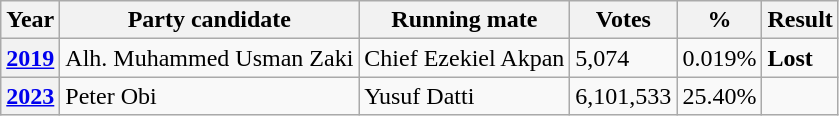<table class="wikitable">
<tr>
<th>Year</th>
<th>Party candidate</th>
<th>Running mate</th>
<th>Votes</th>
<th>%</th>
<th>Result</th>
</tr>
<tr>
<th><a href='#'>2019</a></th>
<td>Alh. Muhammed Usman Zaki</td>
<td>Chief Ezekiel Akpan</td>
<td>5,074</td>
<td>0.019%</td>
<td><strong>Lost </strong></td>
</tr>
<tr>
<th><a href='#'>2023</a></th>
<td>Peter Obi</td>
<td>Yusuf Datti</td>
<td>6,101,533</td>
<td>25.40%</td>
<td><strong> </strong></td>
</tr>
</table>
